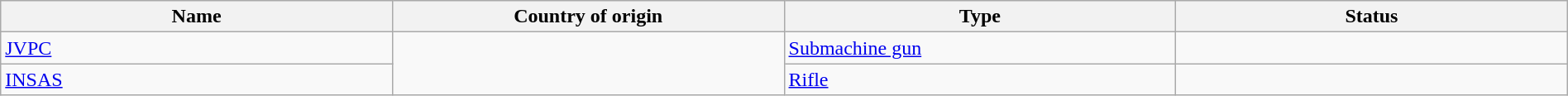<table class="wikitable" width="100%" border="0">
<tr>
<th width="25%">Name</th>
<th width="25%">Country of origin</th>
<th width="25%">Type</th>
<th>Status</th>
</tr>
<tr>
<td><a href='#'>JVPC</a></td>
<td rowspan="2"></td>
<td><a href='#'>Submachine gun</a></td>
<td></td>
</tr>
<tr>
<td><a href='#'>INSAS</a></td>
<td><a href='#'>Rifle</a></td>
<td></td>
</tr>
</table>
